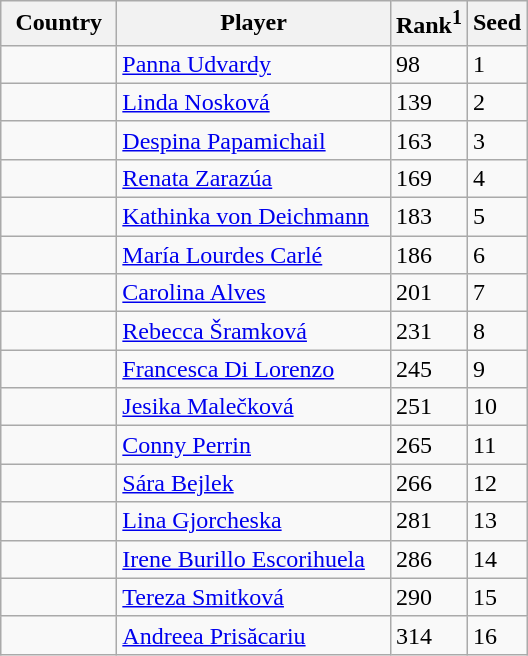<table class="sortable wikitable">
<tr>
<th width="70">Country</th>
<th width="175">Player</th>
<th>Rank<sup>1</sup></th>
<th>Seed</th>
</tr>
<tr>
<td></td>
<td><a href='#'>Panna Udvardy</a></td>
<td>98</td>
<td>1</td>
</tr>
<tr>
<td></td>
<td><a href='#'>Linda Nosková</a></td>
<td>139</td>
<td>2</td>
</tr>
<tr>
<td></td>
<td><a href='#'>Despina Papamichail</a></td>
<td>163</td>
<td>3</td>
</tr>
<tr>
<td></td>
<td><a href='#'>Renata Zarazúa</a></td>
<td>169</td>
<td>4</td>
</tr>
<tr>
<td></td>
<td><a href='#'>Kathinka von Deichmann</a></td>
<td>183</td>
<td>5</td>
</tr>
<tr>
<td></td>
<td><a href='#'>María Lourdes Carlé</a></td>
<td>186</td>
<td>6</td>
</tr>
<tr>
<td></td>
<td><a href='#'>Carolina Alves</a></td>
<td>201</td>
<td>7</td>
</tr>
<tr>
<td></td>
<td><a href='#'>Rebecca Šramková</a></td>
<td>231</td>
<td>8</td>
</tr>
<tr>
<td></td>
<td><a href='#'>Francesca Di Lorenzo</a></td>
<td>245</td>
<td>9</td>
</tr>
<tr>
<td></td>
<td><a href='#'>Jesika Malečková</a></td>
<td>251</td>
<td>10</td>
</tr>
<tr>
<td></td>
<td><a href='#'>Conny Perrin</a></td>
<td>265</td>
<td>11</td>
</tr>
<tr>
<td></td>
<td><a href='#'>Sára Bejlek</a></td>
<td>266</td>
<td>12</td>
</tr>
<tr>
<td></td>
<td><a href='#'>Lina Gjorcheska</a></td>
<td>281</td>
<td>13</td>
</tr>
<tr>
<td></td>
<td><a href='#'>Irene Burillo Escorihuela</a></td>
<td>286</td>
<td>14</td>
</tr>
<tr>
<td></td>
<td><a href='#'>Tereza Smitková</a></td>
<td>290</td>
<td>15</td>
</tr>
<tr>
<td></td>
<td><a href='#'>Andreea Prisăcariu</a></td>
<td>314</td>
<td>16</td>
</tr>
</table>
